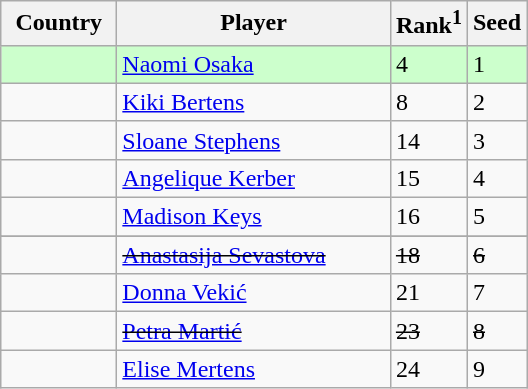<table class="sortable wikitable">
<tr>
<th style="width:70px;">Country</th>
<th style="width:175px;">Player</th>
<th>Rank<sup>1</sup></th>
<th>Seed</th>
</tr>
<tr style="background:#cfc;">
<td></td>
<td><a href='#'>Naomi Osaka</a></td>
<td>4</td>
<td>1</td>
</tr>
<tr>
<td></td>
<td><a href='#'>Kiki Bertens</a></td>
<td>8</td>
<td>2</td>
</tr>
<tr>
<td></td>
<td><a href='#'>Sloane Stephens</a></td>
<td>14</td>
<td>3</td>
</tr>
<tr>
<td></td>
<td><a href='#'>Angelique Kerber</a></td>
<td>15</td>
<td>4</td>
</tr>
<tr>
<td></td>
<td><a href='#'>Madison Keys</a></td>
<td>16</td>
<td>5</td>
</tr>
<tr>
</tr>
<tr>
<td><s></s></td>
<td><s><a href='#'>Anastasija Sevastova</a></s></td>
<td><s>18</s></td>
<td><s>6</s></td>
</tr>
<tr>
<td></td>
<td><a href='#'>Donna Vekić</a></td>
<td>21</td>
<td>7</td>
</tr>
<tr>
<td><s></s></td>
<td><s><a href='#'>Petra Martić</a></s></td>
<td><s>23</s></td>
<td><s>8</s></td>
</tr>
<tr>
<td></td>
<td><a href='#'>Elise Mertens</a></td>
<td>24</td>
<td>9</td>
</tr>
</table>
